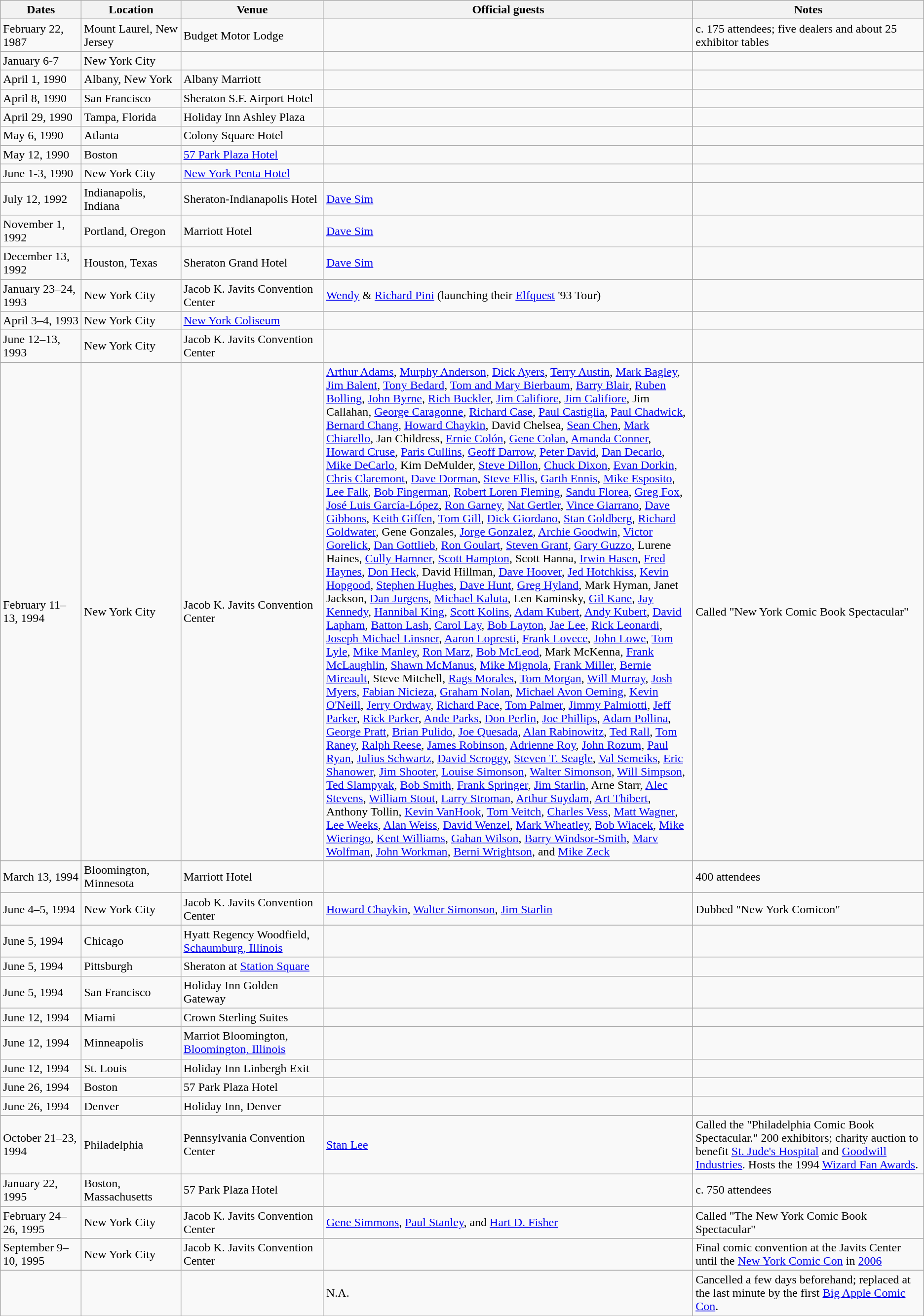<table class="wikitable">
<tr>
<th>Dates</th>
<th>Location</th>
<th>Venue</th>
<th width=40%>Official guests</th>
<th width=25%>Notes</th>
</tr>
<tr>
<td>February 22, 1987</td>
<td>Mount Laurel, New Jersey</td>
<td>Budget Motor Lodge</td>
<td></td>
<td>c. 175 attendees; five dealers and about 25 exhibitor tables</td>
</tr>
<tr>
<td>January 6-7</td>
<td>New York City</td>
<td></td>
<td></td>
<td></td>
</tr>
<tr>
<td>April 1, 1990</td>
<td>Albany, New York</td>
<td>Albany Marriott</td>
<td></td>
<td></td>
</tr>
<tr>
<td>April 8, 1990</td>
<td>San Francisco</td>
<td>Sheraton S.F. Airport Hotel</td>
<td></td>
<td></td>
</tr>
<tr>
<td>April 29, 1990</td>
<td>Tampa, Florida</td>
<td>Holiday Inn Ashley Plaza</td>
<td></td>
<td></td>
</tr>
<tr>
<td>May 6, 1990</td>
<td>Atlanta</td>
<td>Colony Square Hotel</td>
<td></td>
<td></td>
</tr>
<tr>
<td>May 12, 1990</td>
<td>Boston</td>
<td><a href='#'>57 Park Plaza Hotel</a></td>
<td></td>
<td></td>
</tr>
<tr>
<td>June 1-3, 1990</td>
<td>New York City</td>
<td><a href='#'>New York Penta Hotel</a></td>
<td></td>
<td></td>
</tr>
<tr>
<td>July 12, 1992</td>
<td>Indianapolis, Indiana</td>
<td>Sheraton-Indianapolis Hotel</td>
<td><a href='#'>Dave Sim</a></td>
<td></td>
</tr>
<tr>
<td>November 1, 1992</td>
<td>Portland, Oregon</td>
<td>Marriott Hotel</td>
<td><a href='#'>Dave Sim</a></td>
<td></td>
</tr>
<tr>
<td>December 13, 1992</td>
<td>Houston, Texas</td>
<td>Sheraton Grand Hotel</td>
<td><a href='#'>Dave Sim</a></td>
<td></td>
</tr>
<tr>
<td>January 23–24, 1993</td>
<td>New York City</td>
<td>Jacob K. Javits Convention Center</td>
<td><a href='#'>Wendy</a> & <a href='#'>Richard Pini</a> (launching their <a href='#'>Elfquest</a> '93 Tour)</td>
<td></td>
</tr>
<tr>
<td>April 3–4, 1993</td>
<td>New York City</td>
<td><a href='#'>New York Coliseum</a></td>
<td></td>
<td></td>
</tr>
<tr>
<td>June 12–13, 1993</td>
<td>New York City</td>
<td>Jacob K. Javits Convention Center</td>
<td></td>
<td></td>
</tr>
<tr>
<td>February 11–13, 1994</td>
<td>New York City</td>
<td>Jacob K. Javits Convention Center</td>
<td><a href='#'>Arthur Adams</a>, <a href='#'>Murphy Anderson</a>, <a href='#'>Dick Ayers</a>, <a href='#'>Terry Austin</a>, <a href='#'>Mark Bagley</a>, <a href='#'>Jim Balent</a>, <a href='#'>Tony Bedard</a>, <a href='#'>Tom and Mary Bierbaum</a>, <a href='#'>Barry Blair</a>, <a href='#'>Ruben Bolling</a>, <a href='#'>John Byrne</a>, <a href='#'>Rich Buckler</a>, <a href='#'>Jim Califiore</a>, <a href='#'>Jim Califiore</a>, Jim Callahan, <a href='#'>George Caragonne</a>, <a href='#'>Richard Case</a>, <a href='#'>Paul Castiglia</a>, <a href='#'>Paul Chadwick</a>, <a href='#'>Bernard Chang</a>, <a href='#'>Howard Chaykin</a>, David Chelsea, <a href='#'>Sean Chen</a>, <a href='#'>Mark Chiarello</a>, Jan Childress, <a href='#'>Ernie Colón</a>, <a href='#'>Gene Colan</a>, <a href='#'>Amanda Conner</a>, <a href='#'>Howard Cruse</a>, <a href='#'>Paris Cullins</a>, <a href='#'>Geoff Darrow</a>, <a href='#'>Peter David</a>, <a href='#'>Dan Decarlo</a>, <a href='#'>Mike DeCarlo</a>, Kim DeMulder, <a href='#'>Steve Dillon</a>, <a href='#'>Chuck Dixon</a>, <a href='#'>Evan Dorkin</a>, <a href='#'>Chris Claremont</a>, <a href='#'>Dave Dorman</a>, <a href='#'>Steve Ellis</a>, <a href='#'>Garth Ennis</a>, <a href='#'>Mike Esposito</a>, <a href='#'>Lee Falk</a>, <a href='#'>Bob Fingerman</a>, <a href='#'>Robert Loren Fleming</a>, <a href='#'>Sandu Florea</a>, <a href='#'>Greg Fox</a>, <a href='#'>José Luis García-López</a>, <a href='#'>Ron Garney</a>, <a href='#'>Nat Gertler</a>, <a href='#'>Vince Giarrano</a>, <a href='#'>Dave Gibbons</a>, <a href='#'>Keith Giffen</a>, <a href='#'>Tom Gill</a>, <a href='#'>Dick Giordano</a>, <a href='#'>Stan Goldberg</a>, <a href='#'>Richard Goldwater</a>, Gene Gonzales, <a href='#'>Jorge Gonzalez</a>, <a href='#'>Archie Goodwin</a>, <a href='#'>Victor Gorelick</a>, <a href='#'>Dan Gottlieb</a>, <a href='#'>Ron Goulart</a>, <a href='#'>Steven Grant</a>, <a href='#'>Gary Guzzo</a>, Lurene Haines, <a href='#'>Cully Hamner</a>, <a href='#'>Scott Hampton</a>, Scott Hanna, <a href='#'>Irwin Hasen</a>, <a href='#'>Fred Haynes</a>, <a href='#'>Don Heck</a>, David Hillman, <a href='#'>Dave Hoover</a>, <a href='#'>Jed Hotchkiss</a>, <a href='#'>Kevin Hopgood</a>, <a href='#'>Stephen Hughes</a>, <a href='#'>Dave Hunt</a>, <a href='#'>Greg Hyland</a>, Mark Hyman, Janet Jackson, <a href='#'>Dan Jurgens</a>, <a href='#'>Michael Kaluta</a>, Len Kaminsky, <a href='#'>Gil Kane</a>, <a href='#'>Jay Kennedy</a>, <a href='#'>Hannibal King</a>, <a href='#'>Scott Kolins</a>, <a href='#'>Adam Kubert</a>, <a href='#'>Andy Kubert</a>, <a href='#'>David Lapham</a>, <a href='#'>Batton Lash</a>, <a href='#'>Carol Lay</a>, <a href='#'>Bob Layton</a>, <a href='#'>Jae Lee</a>, <a href='#'>Rick Leonardi</a>, <a href='#'>Joseph Michael Linsner</a>, <a href='#'>Aaron Lopresti</a>, <a href='#'>Frank Lovece</a>, <a href='#'>John Lowe</a>, <a href='#'>Tom Lyle</a>, <a href='#'>Mike Manley</a>, <a href='#'>Ron Marz</a>, <a href='#'>Bob McLeod</a>, Mark McKenna, <a href='#'>Frank McLaughlin</a>, <a href='#'>Shawn McManus</a>, <a href='#'>Mike Mignola</a>, <a href='#'>Frank Miller</a>, <a href='#'>Bernie Mireault</a>, Steve Mitchell, <a href='#'>Rags Morales</a>, <a href='#'>Tom Morgan</a>, <a href='#'>Will Murray</a>, <a href='#'>Josh Myers</a>, <a href='#'>Fabian Nicieza</a>, <a href='#'>Graham Nolan</a>, <a href='#'>Michael Avon Oeming</a>, <a href='#'>Kevin O'Neill</a>, <a href='#'>Jerry Ordway</a>, <a href='#'>Richard Pace</a>, <a href='#'>Tom Palmer</a>, <a href='#'>Jimmy Palmiotti</a>, <a href='#'>Jeff Parker</a>, <a href='#'>Rick Parker</a>, <a href='#'>Ande Parks</a>, <a href='#'>Don Perlin</a>, <a href='#'>Joe Phillips</a>, <a href='#'>Adam Pollina</a>, <a href='#'>George Pratt</a>, <a href='#'>Brian Pulido</a>, <a href='#'>Joe Quesada</a>, <a href='#'>Alan Rabinowitz</a>, <a href='#'>Ted Rall</a>, <a href='#'>Tom Raney</a>, <a href='#'>Ralph Reese</a>, <a href='#'>James Robinson</a>, <a href='#'>Adrienne Roy</a>, <a href='#'>John Rozum</a>, <a href='#'>Paul Ryan</a>, <a href='#'>Julius Schwartz</a>, <a href='#'>David Scroggy</a>, <a href='#'>Steven T. Seagle</a>, <a href='#'>Val Semeiks</a>, <a href='#'>Eric Shanower</a>, <a href='#'>Jim Shooter</a>, <a href='#'>Louise Simonson</a>, <a href='#'>Walter Simonson</a>, <a href='#'>Will Simpson</a>, <a href='#'>Ted Slampyak</a>, <a href='#'>Bob Smith</a>, <a href='#'>Frank Springer</a>, <a href='#'>Jim Starlin</a>, Arne Starr, <a href='#'>Alec Stevens</a>, <a href='#'>William Stout</a>, <a href='#'>Larry Stroman</a>, <a href='#'>Arthur Suydam</a>, <a href='#'>Art Thibert</a>, Anthony Tollin, <a href='#'>Kevin VanHook</a>, <a href='#'>Tom Veitch</a>, <a href='#'>Charles Vess</a>, <a href='#'>Matt Wagner</a>, <a href='#'>Lee Weeks</a>, <a href='#'>Alan Weiss</a>, <a href='#'>David Wenzel</a>, <a href='#'>Mark Wheatley</a>, <a href='#'>Bob Wiacek</a>, <a href='#'>Mike Wieringo</a>, <a href='#'>Kent Williams</a>, <a href='#'>Gahan Wilson</a>, <a href='#'>Barry Windsor-Smith</a>, <a href='#'>Marv Wolfman</a>, <a href='#'>John Workman</a>, <a href='#'>Berni Wrightson</a>, and <a href='#'>Mike Zeck</a></td>
<td>Called "New York Comic Book Spectacular"</td>
</tr>
<tr>
<td>March 13, 1994</td>
<td>Bloomington, Minnesota</td>
<td>Marriott Hotel</td>
<td></td>
<td>400 attendees</td>
</tr>
<tr>
<td>June 4–5, 1994</td>
<td>New York City</td>
<td>Jacob K. Javits Convention Center</td>
<td><a href='#'>Howard Chaykin</a>, <a href='#'>Walter Simonson</a>, <a href='#'>Jim Starlin</a></td>
<td>Dubbed "New York Comicon"</td>
</tr>
<tr>
<td>June 5, 1994</td>
<td>Chicago</td>
<td>Hyatt Regency Woodfield, <a href='#'>Schaumburg, Illinois</a></td>
<td></td>
<td></td>
</tr>
<tr>
<td>June 5, 1994</td>
<td>Pittsburgh</td>
<td>Sheraton at <a href='#'>Station Square</a></td>
<td></td>
<td></td>
</tr>
<tr>
<td>June 5, 1994</td>
<td>San Francisco</td>
<td>Holiday Inn Golden Gateway</td>
<td></td>
<td></td>
</tr>
<tr>
<td>June 12, 1994</td>
<td>Miami</td>
<td>Crown Sterling Suites</td>
<td></td>
<td></td>
</tr>
<tr>
<td>June 12, 1994</td>
<td>Minneapolis</td>
<td>Marriot Bloomington, <a href='#'>Bloomington, Illinois</a></td>
<td></td>
<td></td>
</tr>
<tr>
<td>June 12, 1994</td>
<td>St. Louis</td>
<td>Holiday Inn Linbergh Exit</td>
<td></td>
<td></td>
</tr>
<tr>
<td>June 26, 1994</td>
<td>Boston</td>
<td>57 Park Plaza Hotel</td>
<td></td>
<td></td>
</tr>
<tr>
<td>June 26, 1994</td>
<td>Denver</td>
<td>Holiday Inn, Denver</td>
<td></td>
<td></td>
</tr>
<tr>
<td>October 21–23, 1994</td>
<td>Philadelphia</td>
<td>Pennsylvania Convention Center</td>
<td><a href='#'>Stan Lee</a></td>
<td>Called the "Philadelphia Comic Book Spectacular."  200 exhibitors; charity auction to benefit <a href='#'>St. Jude's Hospital</a> and <a href='#'>Goodwill Industries</a>. Hosts the 1994 <a href='#'>Wizard Fan Awards</a>.</td>
</tr>
<tr>
<td>January 22, 1995</td>
<td>Boston, Massachusetts</td>
<td>57 Park Plaza Hotel</td>
<td></td>
<td>c. 750 attendees</td>
</tr>
<tr>
<td>February 24–26, 1995</td>
<td>New York City</td>
<td>Jacob K. Javits Convention Center</td>
<td><a href='#'>Gene Simmons</a>, <a href='#'>Paul Stanley</a>, and <a href='#'>Hart D. Fisher</a></td>
<td>Called "The New York Comic Book Spectacular"</td>
</tr>
<tr>
<td>September 9–10, 1995</td>
<td>New York City</td>
<td>Jacob K. Javits Convention Center</td>
<td></td>
<td>Final comic convention at the Javits Center until the <a href='#'>New York Comic Con</a> in <a href='#'>2006</a></td>
</tr>
<tr>
<td></td>
<td></td>
<td></td>
<td>N.A.</td>
<td>Cancelled a few days beforehand; replaced at the last minute by the first <a href='#'>Big Apple Comic Con</a>.</td>
</tr>
<tr>
</tr>
</table>
